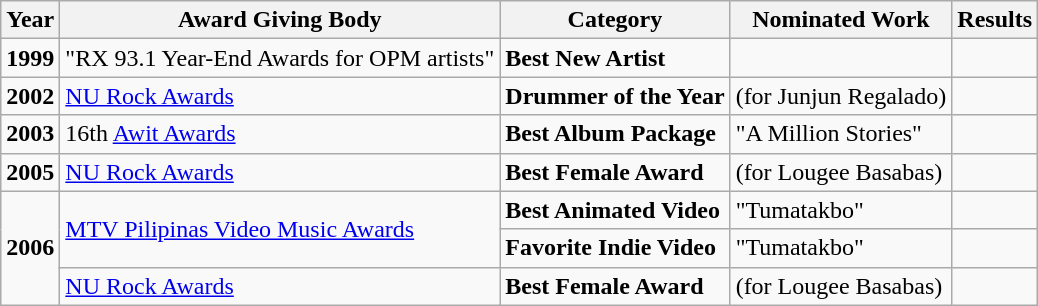<table class="wikitable">
<tr>
<th>Year</th>
<th>Award Giving Body</th>
<th>Category</th>
<th>Nominated Work</th>
<th>Results</th>
</tr>
<tr>
<td><strong>1999</strong></td>
<td>"RX 93.1 Year-End Awards for OPM artists"</td>
<td><strong>Best New Artist</strong></td>
<td></td>
<td></td>
</tr>
<tr>
<td><strong>2002</strong></td>
<td><a href='#'>NU Rock Awards</a></td>
<td><strong>Drummer of the Year</strong></td>
<td>(for Junjun Regalado)</td>
<td></td>
</tr>
<tr>
<td><strong>2003</strong></td>
<td>16th <a href='#'>Awit Awards</a></td>
<td><strong>Best Album Package</strong></td>
<td>"A Million Stories"</td>
<td></td>
</tr>
<tr>
<td><strong>2005</strong></td>
<td><a href='#'>NU Rock Awards</a></td>
<td><strong>Best Female Award</strong></td>
<td>(for Lougee Basabas)</td>
<td></td>
</tr>
<tr>
<td rowspan=3><strong>2006</strong></td>
<td rowspan=2><a href='#'>MTV Pilipinas Video Music Awards</a></td>
<td><strong>Best Animated Video</strong></td>
<td>"Tumatakbo"</td>
<td></td>
</tr>
<tr>
<td><strong>Favorite Indie Video</strong></td>
<td>"Tumatakbo"</td>
<td></td>
</tr>
<tr>
<td><a href='#'>NU Rock Awards</a></td>
<td><strong>Best Female Award</strong></td>
<td>(for Lougee Basabas)</td>
<td></td>
</tr>
</table>
